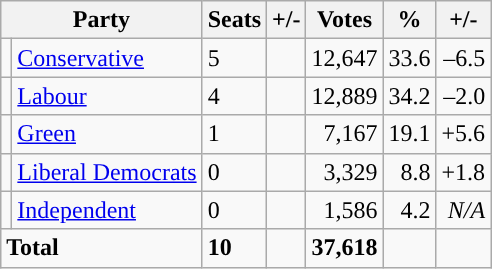<table class="wikitable sortable">
<tr>
<th colspan="2">Party</th>
<th>Seats</th>
<th>+/-</th>
<th>Votes</th>
<th>%</th>
<th>+/-</th>
</tr>
<tr>
<td style="background-color: "></td>
<td><a href='#'>Conservative</a></td>
<td>5</td>
<td></td>
<td style="text-align:right;">12,647</td>
<td style="text-align:right;">33.6</td>
<td style="text-align:right;">–6.5</td>
</tr>
<tr>
<td style="background-color: "></td>
<td><a href='#'>Labour</a></td>
<td>4</td>
<td></td>
<td style="text-align:right;">12,889</td>
<td style="text-align:right;">34.2</td>
<td style="text-align:right;">–2.0</td>
</tr>
<tr>
<td style="background-color: "></td>
<td><a href='#'>Green</a></td>
<td>1</td>
<td></td>
<td style="text-align:right;">7,167</td>
<td style="text-align:right;">19.1</td>
<td style="text-align:right;">+5.6</td>
</tr>
<tr>
<td style="background-color: "></td>
<td><a href='#'>Liberal Democrats</a></td>
<td>0</td>
<td></td>
<td style="text-align:right;">3,329</td>
<td style="text-align:right;">8.8</td>
<td style="text-align:right;">+1.8</td>
</tr>
<tr>
<td style="background-color: "></td>
<td><a href='#'>Independent</a></td>
<td>0</td>
<td></td>
<td style="text-align:right;">1,586</td>
<td style="text-align:right;">4.2</td>
<td style="text-align:right;"><em>N/A</em></td>
</tr>
<tr>
<td colspan="2"><strong>Total</strong></td>
<td><strong>10</strong></td>
<td></td>
<td style="text-align:right;"><strong>37,618</strong></td>
<td style="text-align:right;"></td>
<td style="text-align:right;"></td>
</tr>
</table>
